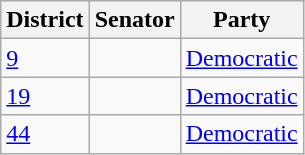<table class="sortable wikitable">
<tr>
<th>District</th>
<th>Senator</th>
<th>Party</th>
</tr>
<tr>
<td><a href='#'>9</a></td>
<td></td>
<td><a href='#'>Democratic</a></td>
</tr>
<tr>
<td><a href='#'>19</a></td>
<td></td>
<td><a href='#'>Democratic</a></td>
</tr>
<tr>
<td><a href='#'>44</a></td>
<td></td>
<td><a href='#'>Democratic</a></td>
</tr>
</table>
